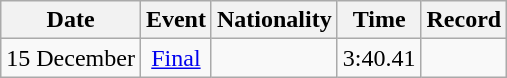<table class="wikitable" style="text-align:center">
<tr>
<th>Date</th>
<th>Event</th>
<th>Nationality</th>
<th>Time</th>
<th>Record</th>
</tr>
<tr>
<td>15 December</td>
<td><a href='#'>Final</a></td>
<td align=left></td>
<td>3:40.41</td>
<td></td>
</tr>
</table>
